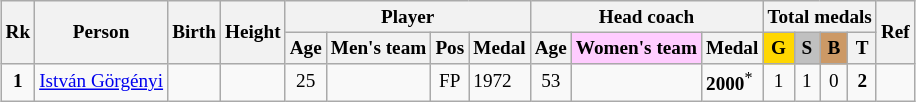<table class="wikitable sortable" style="text-align: center; font-size: 80%; margin-left: 1em;">
<tr>
<th rowspan="2">Rk</th>
<th rowspan="2">Person</th>
<th rowspan="2">Birth</th>
<th rowspan="2">Height</th>
<th colspan="4">Player</th>
<th colspan="3">Head coach</th>
<th colspan="4">Total medals</th>
<th rowspan="2" class="unsortable">Ref</th>
</tr>
<tr>
<th>Age</th>
<th>Men's team</th>
<th>Pos</th>
<th>Medal</th>
<th>Age</th>
<th style="background-color: #ffccff;">Women's team</th>
<th>Medal</th>
<th style="background-color: gold;">G</th>
<th style="background-color: silver;">S</th>
<th style="background-color: #cc9966;">B</th>
<th>T</th>
</tr>
<tr>
<td><strong>1</strong></td>
<td style="text-align: left;" data-sort-value="Görgényi, István"><a href='#'>István Görgényi</a></td>
<td></td>
<td></td>
<td>25</td>
<td style="text-align: left;"></td>
<td>FP</td>
<td style="text-align: left;">1972 </td>
<td>53</td>
<td style="text-align: left;"></td>
<td style="text-align: left;"><strong>2000</strong><sup>*</sup> </td>
<td>1</td>
<td>1</td>
<td>0</td>
<td><strong>2</strong></td>
<td><br></td>
</tr>
</table>
